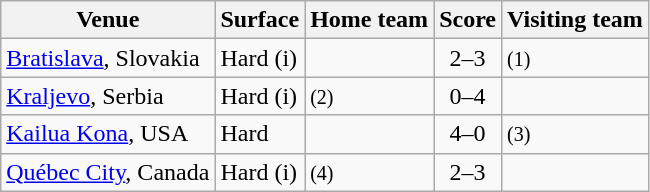<table class=wikitable style="border:1px solid #AAAAAA;">
<tr>
<th>Venue</th>
<th>Surface</th>
<th>Home team</th>
<th>Score</th>
<th>Visiting team</th>
</tr>
<tr>
<td><a href='#'>Bratislava</a>, Slovakia</td>
<td>Hard (i)</td>
<td></td>
<td align=center>2–3</td>
<td><strong></strong> <small>(1)</small></td>
</tr>
<tr>
<td><a href='#'>Kraljevo</a>, Serbia</td>
<td>Hard (i)</td>
<td> <small>(2)</small></td>
<td align=center>0–4</td>
<td><strong></strong></td>
</tr>
<tr>
<td><a href='#'>Kailua Kona</a>, USA</td>
<td>Hard</td>
<td><strong></strong></td>
<td align=center>4–0</td>
<td> <small>(3)</small></td>
</tr>
<tr>
<td><a href='#'>Québec City</a>, Canada</td>
<td>Hard (i)</td>
<td> <small>(4)</small></td>
<td align=center>2–3</td>
<td><strong></strong></td>
</tr>
</table>
